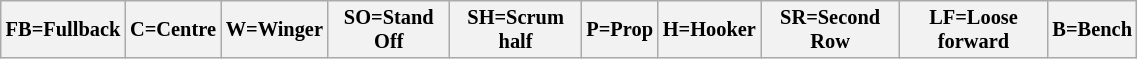<table class="wikitable"  style="font-size:85%; width:60%;">
<tr>
<th>FB=Fullback</th>
<th>C=Centre</th>
<th>W=Winger</th>
<th>SO=Stand Off</th>
<th>SH=Scrum half</th>
<th>P=Prop</th>
<th>H=Hooker</th>
<th>SR=Second Row</th>
<th>LF=Loose forward</th>
<th>B=Bench</th>
</tr>
</table>
